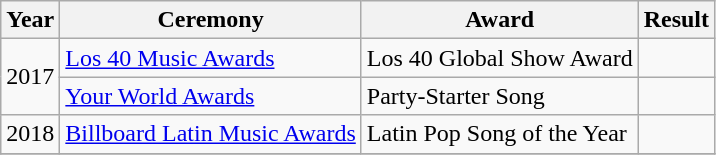<table class="wikitable">
<tr>
<th>Year</th>
<th>Ceremony</th>
<th>Award</th>
<th>Result</th>
</tr>
<tr>
<td rowspan="2">2017</td>
<td><a href='#'>Los 40 Music Awards</a></td>
<td>Los 40 Global Show Award</td>
<td></td>
</tr>
<tr>
<td><a href='#'>Your World Awards</a></td>
<td>Party-Starter Song</td>
<td></td>
</tr>
<tr>
<td rowspan="1">2018</td>
<td><a href='#'>Billboard Latin Music Awards</a></td>
<td>Latin Pop Song of the Year</td>
<td></td>
</tr>
<tr>
</tr>
</table>
